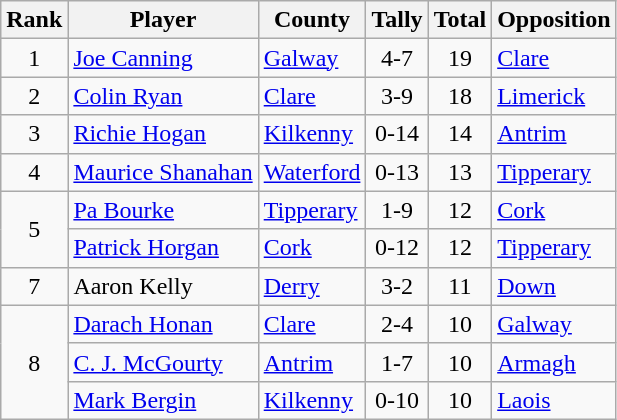<table class="wikitable">
<tr>
<th>Rank</th>
<th>Player</th>
<th>County</th>
<th>Tally</th>
<th>Total</th>
<th>Opposition</th>
</tr>
<tr>
<td rowspan=1 align=center>1</td>
<td><a href='#'>Joe Canning</a></td>
<td><a href='#'>Galway</a></td>
<td align=center>4-7</td>
<td align=center>19</td>
<td><a href='#'>Clare</a></td>
</tr>
<tr>
<td rowspan=1 align=center>2</td>
<td><a href='#'>Colin Ryan</a></td>
<td><a href='#'>Clare</a></td>
<td align=center>3-9</td>
<td align=center>18</td>
<td><a href='#'>Limerick</a></td>
</tr>
<tr>
<td rowspan=1 align=center>3</td>
<td><a href='#'>Richie Hogan</a></td>
<td><a href='#'>Kilkenny</a></td>
<td align=center>0-14</td>
<td align=center>14</td>
<td><a href='#'>Antrim</a></td>
</tr>
<tr>
<td rowspan=1 align=center>4</td>
<td><a href='#'>Maurice Shanahan</a></td>
<td><a href='#'>Waterford</a></td>
<td align=center>0-13</td>
<td align=center>13</td>
<td><a href='#'>Tipperary</a></td>
</tr>
<tr>
<td rowspan=2 align=center>5</td>
<td><a href='#'>Pa Bourke</a></td>
<td><a href='#'>Tipperary</a></td>
<td align=center>1-9</td>
<td align=center>12</td>
<td><a href='#'>Cork</a></td>
</tr>
<tr>
<td><a href='#'>Patrick Horgan</a></td>
<td><a href='#'>Cork</a></td>
<td align=center>0-12</td>
<td align=center>12</td>
<td><a href='#'>Tipperary</a></td>
</tr>
<tr>
<td rowspan=1 align=center>7</td>
<td>Aaron Kelly</td>
<td><a href='#'>Derry</a></td>
<td align=center>3-2</td>
<td align=center>11</td>
<td><a href='#'>Down</a></td>
</tr>
<tr>
<td rowspan=3 align=center>8</td>
<td><a href='#'>Darach Honan</a></td>
<td><a href='#'>Clare</a></td>
<td align=center>2-4</td>
<td align=center>10</td>
<td><a href='#'>Galway</a></td>
</tr>
<tr>
<td><a href='#'>C. J. McGourty</a></td>
<td><a href='#'>Antrim</a></td>
<td align=center>1-7</td>
<td align=center>10</td>
<td><a href='#'>Armagh</a></td>
</tr>
<tr>
<td><a href='#'>Mark Bergin</a></td>
<td><a href='#'>Kilkenny</a></td>
<td align=center>0-10</td>
<td align=center>10</td>
<td><a href='#'>Laois</a></td>
</tr>
</table>
